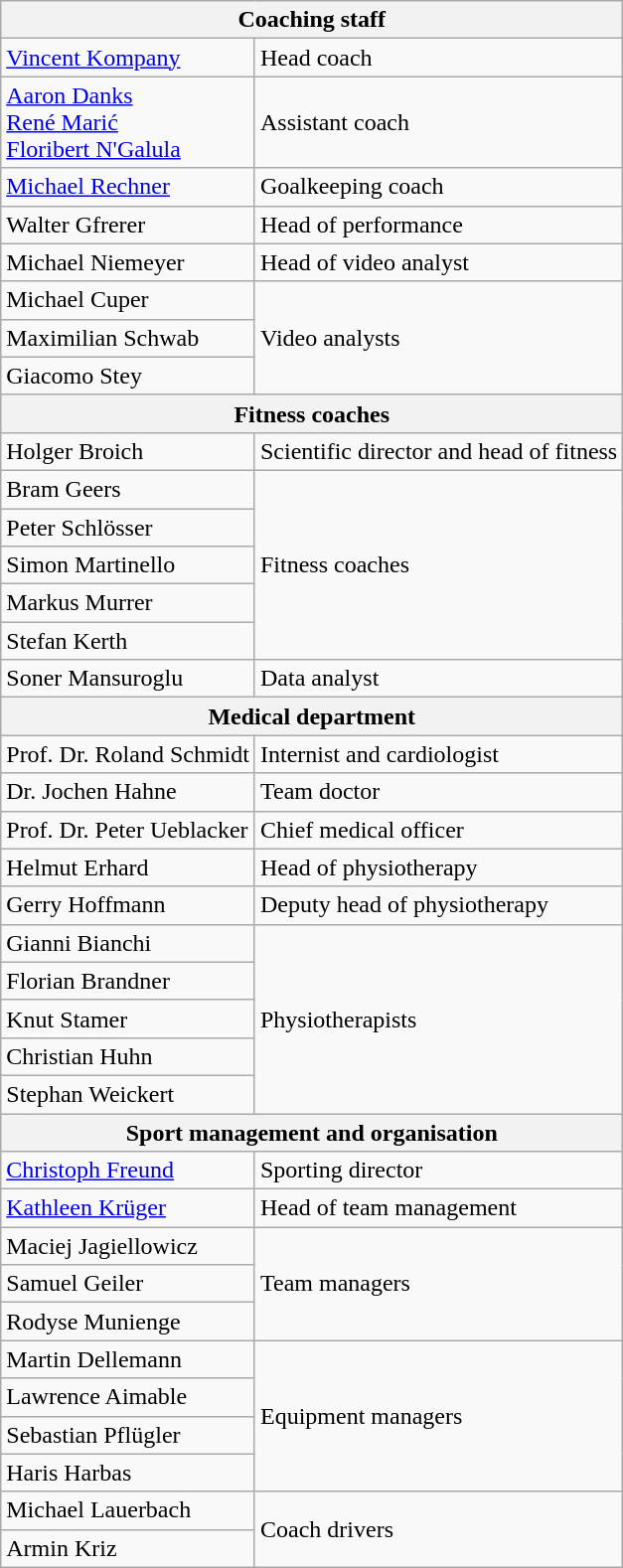<table class="wikitable">
<tr>
<th colspan="2">Coaching staff</th>
</tr>
<tr>
<td> <a href='#'>Vincent Kompany</a></td>
<td>Head coach</td>
</tr>
<tr>
<td> <a href='#'>Aaron Danks</a><br>  <a href='#'>René Marić</a> <br>  <a href='#'>Floribert N'Galula</a></td>
<td>Assistant coach</td>
</tr>
<tr>
<td> <a href='#'>Michael Rechner</a></td>
<td>Goalkeeping coach</td>
</tr>
<tr>
<td> Walter Gfrerer</td>
<td>Head of performance</td>
</tr>
<tr>
<td> Michael Niemeyer</td>
<td>Head of video analyst</td>
</tr>
<tr>
<td> Michael Cuper</td>
<td rowspan="3">Video analysts</td>
</tr>
<tr>
<td> Maximilian Schwab</td>
</tr>
<tr>
<td> Giacomo Stey</td>
</tr>
<tr>
<th colspan="2">Fitness coaches</th>
</tr>
<tr>
<td> Holger Broich</td>
<td>Scientific director and head of fitness</td>
</tr>
<tr>
<td> Bram Geers</td>
<td rowspan="5">Fitness coaches</td>
</tr>
<tr>
<td> Peter Schlösser</td>
</tr>
<tr>
<td> Simon Martinello</td>
</tr>
<tr>
<td> Markus Murrer</td>
</tr>
<tr>
<td> Stefan Kerth</td>
</tr>
<tr>
<td> Soner Mansuroglu</td>
<td>Data analyst</td>
</tr>
<tr>
<th colspan="2">Medical department</th>
</tr>
<tr>
<td> Prof. Dr. Roland Schmidt</td>
<td>Internist and cardiologist</td>
</tr>
<tr>
<td> Dr. Jochen Hahne</td>
<td>Team doctor</td>
</tr>
<tr>
<td> Prof. Dr. Peter Ueblacker</td>
<td>Chief medical officer</td>
</tr>
<tr>
<td> Helmut Erhard</td>
<td>Head of physiotherapy</td>
</tr>
<tr>
<td> Gerry Hoffmann</td>
<td>Deputy head of physiotherapy</td>
</tr>
<tr>
<td> Gianni Bianchi</td>
<td rowspan="5">Physiotherapists</td>
</tr>
<tr>
<td> Florian Brandner</td>
</tr>
<tr>
<td> Knut Stamer</td>
</tr>
<tr>
<td> Christian Huhn</td>
</tr>
<tr>
<td> Stephan Weickert</td>
</tr>
<tr>
<th colspan="2">Sport management and organisation</th>
</tr>
<tr>
<td> <a href='#'>Christoph Freund</a></td>
<td>Sporting director</td>
</tr>
<tr>
<td> <a href='#'>Kathleen Krüger</a></td>
<td>Head of team management</td>
</tr>
<tr>
<td> Maciej Jagiellowicz</td>
<td rowspan="3">Team managers</td>
</tr>
<tr>
<td> Samuel Geiler</td>
</tr>
<tr>
<td> Rodyse Munienge</td>
</tr>
<tr>
<td> Martin Dellemann</td>
<td rowspan="4">Equipment managers</td>
</tr>
<tr>
<td> Lawrence Aimable</td>
</tr>
<tr>
<td> Sebastian Pflügler</td>
</tr>
<tr>
<td> Haris Harbas</td>
</tr>
<tr>
<td> Michael Lauerbach</td>
<td rowspan="2">Coach drivers</td>
</tr>
<tr>
<td> Armin Kriz</td>
</tr>
</table>
